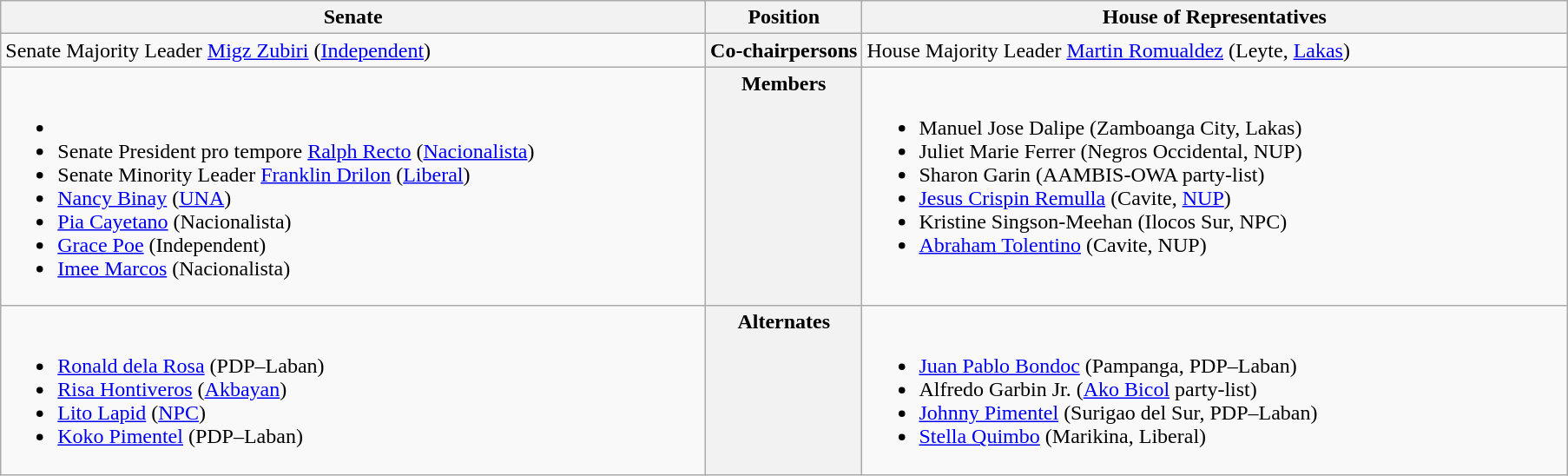<table class=wikitable>
<tr>
<th width=45%>Senate</th>
<th width=10%>Position</th>
<th width=45%>House of Representatives</th>
</tr>
<tr>
<td>Senate Majority Leader <a href='#'>Migz Zubiri</a> (<a href='#'>Independent</a>)</td>
<th>Co-chairpersons</th>
<td>House Majority Leader <a href='#'>Martin Romualdez</a> (Leyte, <a href='#'>Lakas</a>)</td>
</tr>
<tr valign=top>
<td><br><ul><li></li><li>Senate President pro tempore <a href='#'>Ralph Recto</a> (<a href='#'>Nacionalista</a>)</li><li>Senate Minority Leader <a href='#'>Franklin Drilon</a> (<a href='#'>Liberal</a>)</li><li><a href='#'>Nancy Binay</a> (<a href='#'>UNA</a>)</li><li><a href='#'>Pia Cayetano</a> (Nacionalista)</li><li><a href='#'>Grace Poe</a> (Independent)</li><li><a href='#'>Imee Marcos</a> (Nacionalista)</li></ul></td>
<th>Members</th>
<td><br><ul><li>Manuel Jose Dalipe (Zamboanga City, Lakas)</li><li>Juliet Marie Ferrer (Negros Occidental, NUP)</li><li>Sharon Garin (AAMBIS-OWA party-list)</li><li><a href='#'>Jesus Crispin Remulla</a> (Cavite, <a href='#'>NUP</a>)</li><li>Kristine Singson-Meehan (Ilocos Sur, NPC)</li><li><a href='#'>Abraham Tolentino</a> (Cavite, NUP)</li></ul></td>
</tr>
<tr valign=top>
<td><br><ul><li><a href='#'>Ronald dela Rosa</a> (PDP–Laban)</li><li><a href='#'>Risa Hontiveros</a> (<a href='#'>Akbayan</a>)</li><li><a href='#'>Lito Lapid</a> (<a href='#'>NPC</a>)</li><li><a href='#'>Koko Pimentel</a> (PDP–Laban)</li></ul></td>
<th>Alternates</th>
<td><br><ul><li><a href='#'>Juan Pablo Bondoc</a> (Pampanga, PDP–Laban)</li><li>Alfredo Garbin Jr. (<a href='#'>Ako Bicol</a> party-list)</li><li><a href='#'>Johnny Pimentel</a> (Surigao del Sur, PDP–Laban)</li><li><a href='#'>Stella Quimbo</a> (Marikina, Liberal)</li></ul></td>
</tr>
</table>
